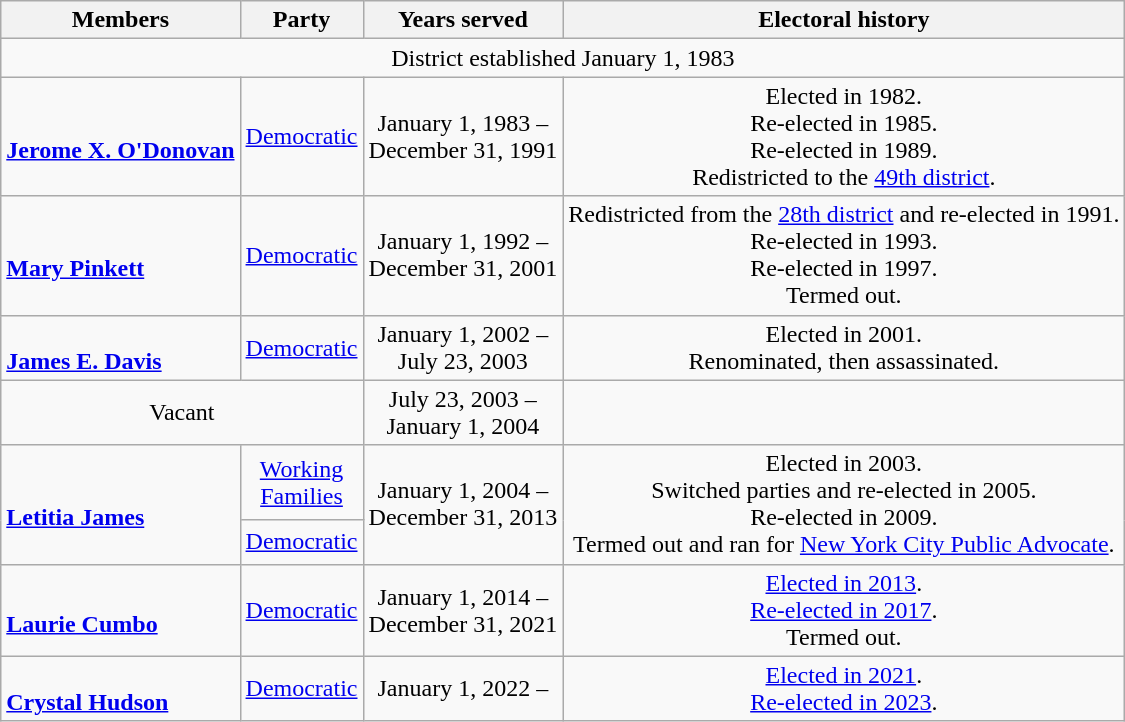<table class=wikitable style="text-align:center">
<tr>
<th>Members</th>
<th>Party</th>
<th>Years served</th>
<th>Electoral history</th>
</tr>
<tr>
<td colspan=5>District established January 1, 1983</td>
</tr>
<tr>
<td align=left><br><strong><a href='#'>Jerome X. O'Donovan</a></strong><br></td>
<td><a href='#'>Democratic</a></td>
<td>January 1, 1983 – <br> December 31, 1991</td>
<td>Elected in 1982. <br> Re-elected in 1985. <br> Re-elected in 1989. <br> Redistricted to the <a href='#'>49th district</a>.</td>
</tr>
<tr>
<td align=left><br><strong><a href='#'>Mary Pinkett</a></strong><br></td>
<td><a href='#'>Democratic</a></td>
<td>January 1, 1992 – <br> December 31, 2001</td>
<td>Redistricted from the <a href='#'>28th district</a> and re-elected in 1991. <br> Re-elected in 1993. <br> Re-elected in 1997. <br> Termed out.</td>
</tr>
<tr>
<td align=left><br><strong><a href='#'>James E. Davis</a></strong><br></td>
<td><a href='#'>Democratic</a></td>
<td>January 1, 2002 – <br> July 23, 2003</td>
<td>Elected in 2001. <br> Renominated, then assassinated.</td>
</tr>
<tr>
<td colspan=2>Vacant</td>
<td>July 23, 2003 – <br> January 1, 2004</td>
</tr>
<tr>
<td rowspan=2 align=left><br><strong><a href='#'>Letitia James</a></strong><br></td>
<td><a href='#'>Working <br> Families</a></td>
<td rowspan=2>January 1, 2004 – <br> December 31, 2013</td>
<td rowspan=2>Elected in 2003. <br> Switched parties and re-elected in 2005. <br> Re-elected in 2009. <br> Termed out and ran for <a href='#'>New York City Public Advocate</a>.</td>
</tr>
<tr>
<td><a href='#'>Democratic</a></td>
</tr>
<tr>
<td align=left><br><strong><a href='#'>Laurie Cumbo</a></strong><br></td>
<td><a href='#'>Democratic</a></td>
<td>January 1, 2014 – <br> December 31, 2021</td>
<td><a href='#'>Elected in 2013</a>. <br> <a href='#'>Re-elected in 2017</a>. <br> Termed out.</td>
</tr>
<tr>
<td align=left><br><strong><a href='#'>Crystal Hudson</a></strong><br></td>
<td><a href='#'>Democratic</a></td>
<td>January 1, 2022 – <br></td>
<td><a href='#'>Elected in 2021</a>.<br> <a href='#'>Re-elected in 2023</a>.</td>
</tr>
</table>
